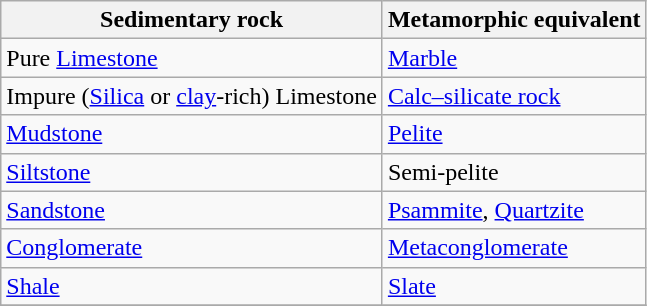<table class=wikitable>
<tr>
<th>Sedimentary rock</th>
<th>Metamorphic equivalent</th>
</tr>
<tr>
<td>Pure <a href='#'>Limestone</a></td>
<td><a href='#'>Marble</a></td>
</tr>
<tr>
<td>Impure (<a href='#'>Silica</a> or <a href='#'>clay</a>-rich) Limestone</td>
<td><a href='#'>Calc–silicate rock</a></td>
</tr>
<tr>
<td><a href='#'>Mudstone</a></td>
<td><a href='#'>Pelite</a></td>
</tr>
<tr>
<td><a href='#'>Siltstone</a></td>
<td>Semi-pelite</td>
</tr>
<tr>
<td><a href='#'>Sandstone</a></td>
<td><a href='#'>Psammite</a>, <a href='#'>Quartzite</a></td>
</tr>
<tr>
<td><a href='#'>Conglomerate</a></td>
<td><a href='#'>Metaconglomerate</a></td>
</tr>
<tr>
<td><a href='#'>Shale</a></td>
<td><a href='#'>Slate</a></td>
</tr>
<tr>
</tr>
</table>
